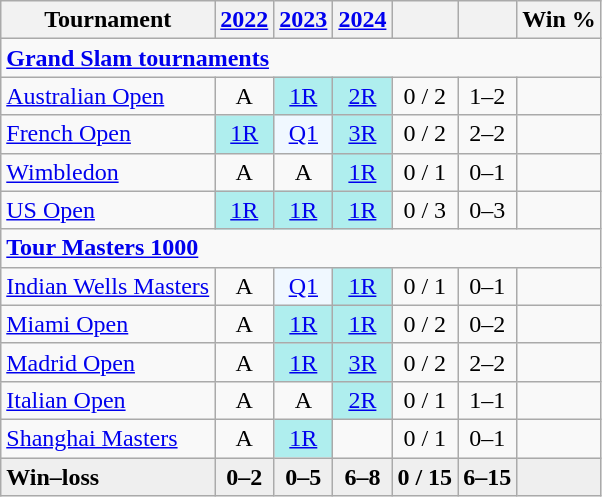<table class="wikitable" style=text-align:center>
<tr>
<th>Tournament</th>
<th><a href='#'>2022</a></th>
<th><a href='#'>2023</a></th>
<th><a href='#'>2024</a></th>
<th></th>
<th></th>
<th>Win %</th>
</tr>
<tr>
<td colspan="11" align="left"><strong><a href='#'>Grand Slam tournaments</a></strong></td>
</tr>
<tr>
<td align=left><a href='#'>Australian Open</a></td>
<td>A</td>
<td bgcolor=afeeee><a href='#'>1R</a></td>
<td bgcolor=afeeee><a href='#'>2R</a></td>
<td>0 / 2</td>
<td>1–2</td>
<td></td>
</tr>
<tr>
<td align=left><a href='#'>French Open</a></td>
<td bgcolor=afeeee><a href='#'>1R</a></td>
<td bgcolor=f0f8ff><a href='#'>Q1</a></td>
<td bgcolor=afeeee><a href='#'>3R</a></td>
<td>0 / 2</td>
<td>2–2</td>
<td></td>
</tr>
<tr>
<td align=left><a href='#'>Wimbledon</a></td>
<td>A</td>
<td>A</td>
<td bgcolor=afeeee><a href='#'>1R</a></td>
<td>0 / 1</td>
<td>0–1</td>
<td></td>
</tr>
<tr>
<td align=left><a href='#'>US Open</a></td>
<td bgcolor=afeeee><a href='#'>1R</a></td>
<td bgcolor=afeeee><a href='#'>1R</a></td>
<td bgcolor=afeeee><a href='#'>1R</a></td>
<td>0 / 3</td>
<td>0–3</td>
<td></td>
</tr>
<tr>
<td colspan="14" align="left"><strong><a href='#'>Tour Masters 1000</a></strong></td>
</tr>
<tr>
<td align=left><a href='#'>Indian Wells Masters</a></td>
<td>A</td>
<td bgcolor=f0f8ff><a href='#'>Q1</a></td>
<td bgcolor= afeeee><a href='#'>1R</a></td>
<td>0 / 1</td>
<td>0–1</td>
<td></td>
</tr>
<tr>
<td align=left><a href='#'>Miami Open</a></td>
<td>A</td>
<td bgcolor=afeeee><a href='#'>1R</a></td>
<td bgcolor=afeeee><a href='#'>1R</a></td>
<td>0 / 2</td>
<td>0–2</td>
<td></td>
</tr>
<tr>
<td align=left><a href='#'>Madrid Open</a></td>
<td>A</td>
<td bgcolor=afeeee><a href='#'>1R</a></td>
<td bgcolor=afeeee><a href='#'>3R</a></td>
<td>0 / 2</td>
<td>2–2</td>
<td></td>
</tr>
<tr>
<td align=left><a href='#'>Italian Open</a></td>
<td>A</td>
<td>A</td>
<td bgcolor=afeeee><a href='#'>2R</a></td>
<td>0 / 1</td>
<td>1–1</td>
<td></td>
</tr>
<tr>
<td align=left><a href='#'>Shanghai Masters</a></td>
<td>A</td>
<td bgcolor=afeeee><a href='#'>1R</a></td>
<td></td>
<td>0 / 1</td>
<td>0–1</td>
<td></td>
</tr>
<tr style=background:#efefef;font-weight:bold>
<td align=left>Win–loss</td>
<td>0–2</td>
<td>0–5</td>
<td>6–8</td>
<td>0 / 15</td>
<td>6–15</td>
<td></td>
</tr>
</table>
